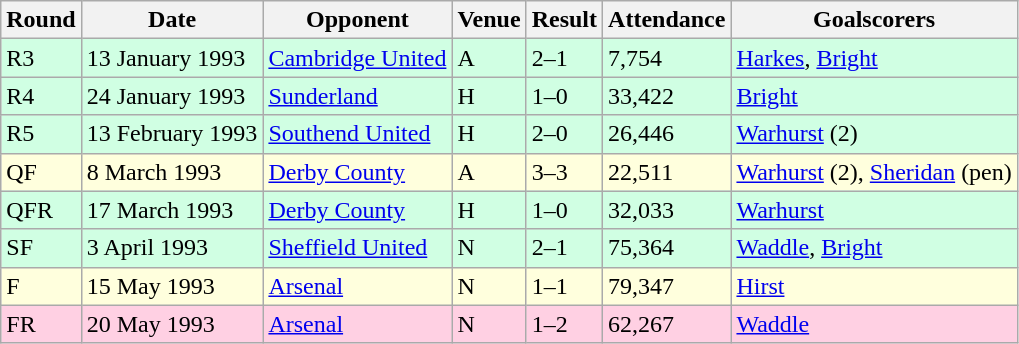<table class="wikitable">
<tr>
<th>Round</th>
<th>Date</th>
<th>Opponent</th>
<th>Venue</th>
<th>Result</th>
<th>Attendance</th>
<th>Goalscorers</th>
</tr>
<tr style="background-color: #d0ffe3;">
<td>R3</td>
<td>13 January 1993</td>
<td><a href='#'>Cambridge United</a></td>
<td>A</td>
<td>2–1</td>
<td>7,754</td>
<td><a href='#'>Harkes</a>, <a href='#'>Bright</a></td>
</tr>
<tr style="background-color: #d0ffe3;">
<td>R4</td>
<td>24 January 1993</td>
<td><a href='#'>Sunderland</a></td>
<td>H</td>
<td>1–0</td>
<td>33,422</td>
<td><a href='#'>Bright</a></td>
</tr>
<tr style="background-color: #d0ffe3;">
<td>R5</td>
<td>13 February 1993</td>
<td><a href='#'>Southend United</a></td>
<td>H</td>
<td>2–0</td>
<td>26,446</td>
<td><a href='#'>Warhurst</a> (2)</td>
</tr>
<tr style="background-color: #ffffdd;">
<td>QF</td>
<td>8 March 1993</td>
<td><a href='#'>Derby County</a></td>
<td>A</td>
<td>3–3</td>
<td>22,511</td>
<td><a href='#'>Warhurst</a> (2), <a href='#'>Sheridan</a> (pen)</td>
</tr>
<tr style="background-color: #d0ffe3;">
<td>QFR</td>
<td>17 March 1993</td>
<td><a href='#'>Derby County</a></td>
<td>H</td>
<td>1–0</td>
<td>32,033</td>
<td><a href='#'>Warhurst</a></td>
</tr>
<tr style="background-color: #d0ffe3;">
<td>SF</td>
<td>3 April 1993</td>
<td><a href='#'>Sheffield United</a></td>
<td>N</td>
<td>2–1</td>
<td>75,364</td>
<td><a href='#'>Waddle</a>, <a href='#'>Bright</a></td>
</tr>
<tr style="background-color: #ffffdd;">
<td>F</td>
<td>15 May 1993</td>
<td><a href='#'>Arsenal</a></td>
<td>N</td>
<td>1–1 </td>
<td>79,347</td>
<td><a href='#'>Hirst</a></td>
</tr>
<tr style="background-color: #ffd0e3;">
<td>FR</td>
<td>20 May 1993</td>
<td><a href='#'>Arsenal</a></td>
<td>N</td>
<td>1–2 </td>
<td>62,267</td>
<td><a href='#'>Waddle</a></td>
</tr>
</table>
